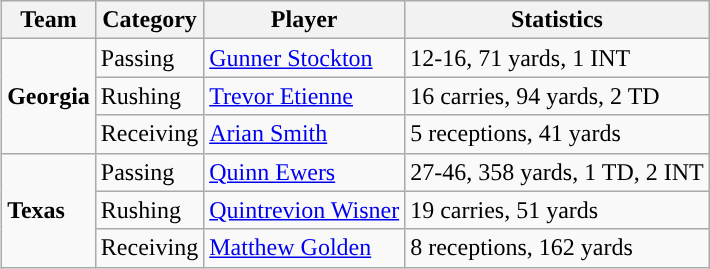<table class="wikitable" style="float: right;">
<tr>
<th>Team</th>
<th>Category</th>
<th>Player</th>
<th>Statistics</th>
</tr>
<tr>
<td rowspan=3><strong>Georgia</strong></td>
<td>Passing</td>
<td><a href='#'>Gunner Stockton</a></td>
<td>12-16, 71 yards, 1 INT</td>
</tr>
<tr>
<td>Rushing</td>
<td><a href='#'>Trevor Etienne</a></td>
<td>16 carries, 94 yards, 2 TD</td>
</tr>
<tr>
<td>Receiving</td>
<td><a href='#'>Arian Smith</a></td>
<td>5 receptions, 41 yards</td>
</tr>
<tr>
<td rowspan=3><strong>Texas</strong></td>
<td>Passing</td>
<td><a href='#'>Quinn Ewers</a></td>
<td>27-46, 358 yards, 1 TD, 2 INT</td>
</tr>
<tr>
<td>Rushing</td>
<td><a href='#'>Quintrevion Wisner</a></td>
<td>19 carries, 51 yards</td>
</tr>
<tr>
<td>Receiving</td>
<td><a href='#'>Matthew Golden</a></td>
<td>8 receptions, 162 yards</td>
</tr>
</table>
